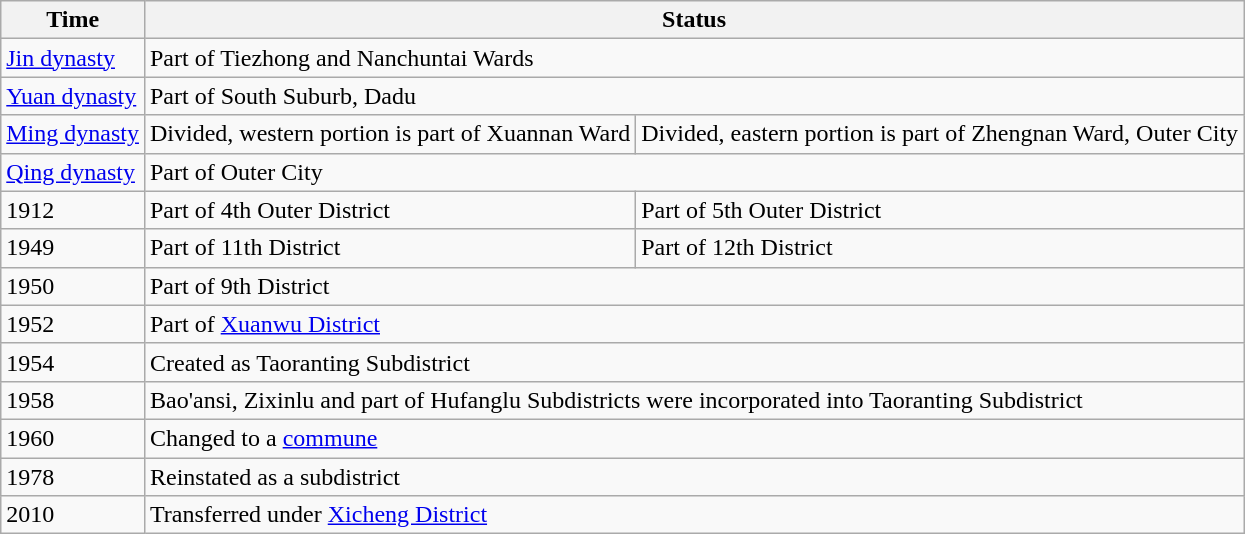<table class="wikitable">
<tr>
<th>Time</th>
<th colspan="2">Status</th>
</tr>
<tr>
<td><a href='#'>Jin dynasty</a></td>
<td colspan="2">Part of Tiezhong and Nanchuntai Wards</td>
</tr>
<tr>
<td><a href='#'>Yuan dynasty</a></td>
<td colspan="2">Part of South Suburb, Dadu</td>
</tr>
<tr>
<td><a href='#'>Ming dynasty</a></td>
<td>Divided, western portion is part of Xuannan Ward</td>
<td>Divided, eastern portion is part of Zhengnan Ward, Outer City</td>
</tr>
<tr>
<td><a href='#'>Qing dynasty</a></td>
<td colspan="2">Part of Outer City</td>
</tr>
<tr>
<td>1912</td>
<td>Part of 4th Outer District</td>
<td>Part of 5th Outer District</td>
</tr>
<tr>
<td>1949</td>
<td>Part of 11th District</td>
<td>Part of 12th District</td>
</tr>
<tr>
<td>1950</td>
<td colspan="2">Part of 9th District</td>
</tr>
<tr>
<td>1952</td>
<td colspan="2">Part of <a href='#'>Xuanwu District</a></td>
</tr>
<tr>
<td>1954</td>
<td colspan="2">Created as Taoranting Subdistrict</td>
</tr>
<tr>
<td>1958</td>
<td colspan="2">Bao'ansi, Zixinlu and part of Hufanglu Subdistricts were incorporated into Taoranting Subdistrict</td>
</tr>
<tr>
<td>1960</td>
<td colspan="2">Changed to a <a href='#'>commune</a></td>
</tr>
<tr>
<td>1978</td>
<td colspan="2">Reinstated as a subdistrict</td>
</tr>
<tr>
<td>2010</td>
<td colspan="2">Transferred under <a href='#'>Xicheng District</a></td>
</tr>
</table>
